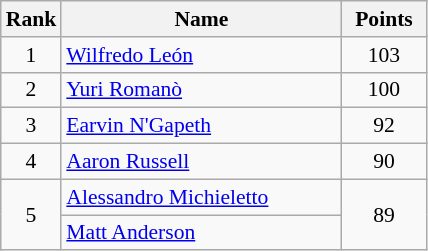<table class="wikitable" style="text-align:center; font-size:90%">
<tr>
<th width=30>Rank</th>
<th width=180>Name</th>
<th width=50>Points</th>
</tr>
<tr>
<td>1</td>
<td style="text-align:left"> <a href='#'>Wilfredo León</a></td>
<td>103</td>
</tr>
<tr>
<td>2</td>
<td style="text-align:left"> <a href='#'>Yuri Romanò</a></td>
<td>100</td>
</tr>
<tr>
<td>3</td>
<td style="text-align:left"> <a href='#'>Earvin N'Gapeth</a></td>
<td>92</td>
</tr>
<tr>
<td>4</td>
<td style="text-align:left"> <a href='#'>Aaron Russell</a></td>
<td>90</td>
</tr>
<tr>
<td rowspan=2>5</td>
<td style="text-align:left"> <a href='#'>Alessandro Michieletto</a></td>
<td rowspan=2>89</td>
</tr>
<tr>
<td style="text-align:left"> <a href='#'>Matt Anderson</a></td>
</tr>
</table>
